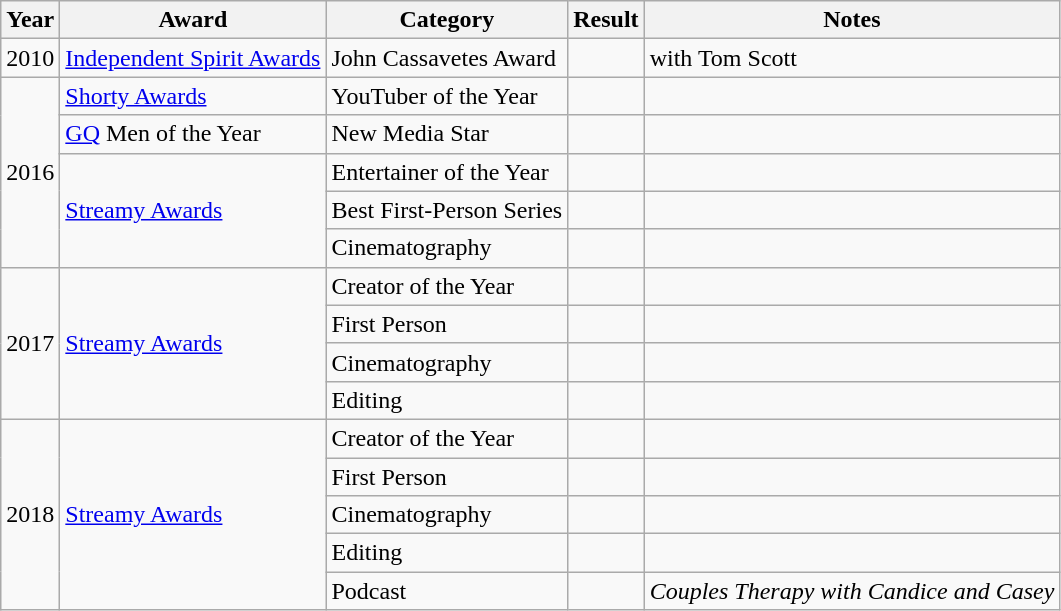<table class="wikitable sortable">
<tr>
<th>Year</th>
<th>Award</th>
<th>Category</th>
<th>Result</th>
<th>Notes</th>
</tr>
<tr>
<td>2010</td>
<td><a href='#'>Independent Spirit Awards</a></td>
<td>John Cassavetes Award</td>
<td></td>
<td>with Tom Scott</td>
</tr>
<tr>
<td Rowspan=5>2016</td>
<td><a href='#'>Shorty Awards</a></td>
<td>YouTuber of the Year</td>
<td></td>
<td></td>
</tr>
<tr>
<td><a href='#'>GQ</a> Men of the Year</td>
<td>New Media Star</td>
<td></td>
<td></td>
</tr>
<tr>
<td Rowspan=3><a href='#'>Streamy Awards</a></td>
<td>Entertainer of the Year</td>
<td></td>
<td></td>
</tr>
<tr>
<td>Best First-Person Series</td>
<td></td>
<td></td>
</tr>
<tr>
<td>Cinematography</td>
<td></td>
<td></td>
</tr>
<tr>
<td Rowspan=4>2017</td>
<td Rowspan=4><a href='#'>Streamy Awards</a></td>
<td>Creator of the Year</td>
<td></td>
<td></td>
</tr>
<tr>
<td>First Person</td>
<td></td>
<td></td>
</tr>
<tr>
<td>Cinematography</td>
<td></td>
<td></td>
</tr>
<tr>
<td>Editing</td>
<td></td>
<td></td>
</tr>
<tr>
<td rowspan="5">2018</td>
<td rowspan="5"><a href='#'>Streamy Awards</a></td>
<td>Creator of the Year</td>
<td></td>
<td></td>
</tr>
<tr>
<td>First Person</td>
<td></td>
<td></td>
</tr>
<tr>
<td>Cinematography</td>
<td></td>
<td></td>
</tr>
<tr>
<td>Editing</td>
<td></td>
<td></td>
</tr>
<tr>
<td>Podcast</td>
<td></td>
<td><em>Couples Therapy with Candice and Casey</em></td>
</tr>
</table>
